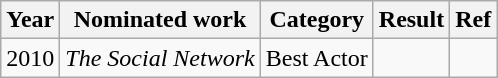<table class="wikitable">
<tr>
<th>Year</th>
<th>Nominated work</th>
<th>Category</th>
<th>Result</th>
<th>Ref</th>
</tr>
<tr>
<td>2010</td>
<td><em>The Social Network</em></td>
<td>Best Actor</td>
<td></td>
<td></td>
</tr>
</table>
